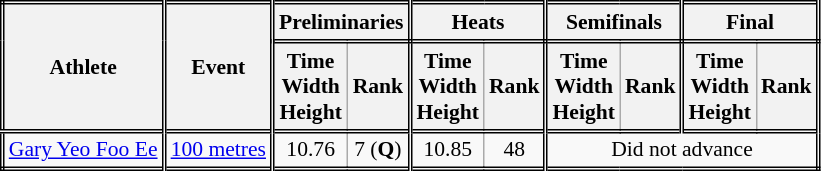<table class=wikitable style="font-size:90%; border: double;">
<tr>
<th rowspan="2" style="border-right:double">Athlete</th>
<th rowspan="2" style="border-right:double">Event</th>
<th colspan="2" style="border-right:double; border-bottom:double;">Preliminaries</th>
<th colspan="2" style="border-right:double; border-bottom:double;">Heats</th>
<th colspan="2" style="border-right:double; border-bottom:double;">Semifinals</th>
<th colspan="2" style="border-right:double; border-bottom:double;">Final</th>
</tr>
<tr>
<th>Time<br>Width<br>Height</th>
<th style="border-right:double">Rank</th>
<th>Time<br>Width<br>Height</th>
<th style="border-right:double">Rank</th>
<th>Time<br>Width<br>Height</th>
<th style="border-right:double">Rank</th>
<th>Time<br>Width<br>Height</th>
<th style="border-right:double">Rank</th>
</tr>
<tr style="border-top: double;">
<td style="border-right:double"><a href='#'>Gary Yeo Foo Ee</a></td>
<td style="border-right:double"><a href='#'>100 metres</a></td>
<td align=center>10.76</td>
<td align=center style="border-right:double">7 (<strong>Q</strong>)</td>
<td align=center>10.85</td>
<td align=center style="border-right:double">48</td>
<td colspan="4" align=center>Did not advance</td>
</tr>
</table>
